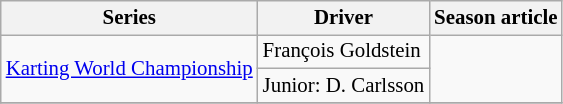<table class="wikitable" style="font-size: 87%;">
<tr>
<th>Series</th>
<th>Driver</th>
<th>Season article</th>
</tr>
<tr>
<td rowspan=2><a href='#'>Karting World Championship</a></td>
<td> François Goldstein</td>
<td rowspan=2></td>
</tr>
<tr>
<td>Junior:  D. Carlsson</td>
</tr>
<tr>
</tr>
</table>
